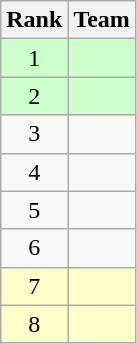<table class=wikitable style="text-align: center;">
<tr>
<th>Rank</th>
<th>Team</th>
</tr>
<tr style="background: #CCFFCC;">
<td>1</td>
<td style="text-align: left;"><strong></strong></td>
</tr>
<tr style="background: #CCFFCC;">
<td>2</td>
<td style="text-align: left;"><strong></strong></td>
</tr>
<tr>
<td>3</td>
<td style="text-align: left;"></td>
</tr>
<tr>
<td>4</td>
<td style="text-align: left;"></td>
</tr>
<tr>
<td>5</td>
<td style="text-align: left;"></td>
</tr>
<tr>
<td>6</td>
<td style="text-align: left;"></td>
</tr>
<tr style="background: #FFFFCC;">
<td>7</td>
<td style="text-align: left;"></td>
</tr>
<tr style="background: #FFFFCC;">
<td>8</td>
<td style="text-align: left;"></td>
</tr>
</table>
